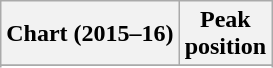<table class="wikitable sortable plainrowheaders" style="text-align: center;">
<tr>
<th scope="col">Chart (2015–16)</th>
<th scope="col">Peak<br>position</th>
</tr>
<tr>
</tr>
<tr>
</tr>
<tr>
</tr>
</table>
